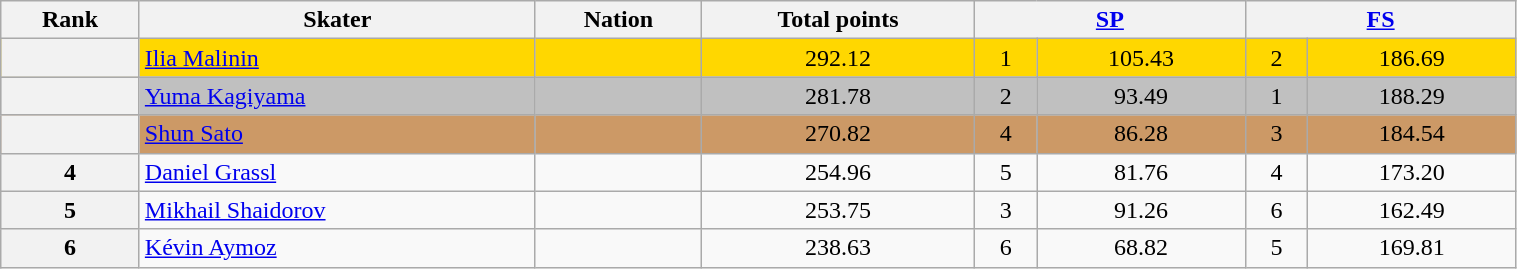<table class="wikitable sortable" style="text-align:center;" width="80%">
<tr>
<th scope="col">Rank</th>
<th scope="col">Skater</th>
<th scope="col">Nation</th>
<th scope="col">Total points</th>
<th scope="col" colspan="2" width="80px"><a href='#'>SP</a></th>
<th scope="col" colspan="2" width="80px"><a href='#'>FS</a></th>
</tr>
<tr bgcolor="gold">
<th scope="row"></th>
<td align="left"><a href='#'>Ilia Malinin</a></td>
<td align="left"></td>
<td>292.12</td>
<td>1</td>
<td>105.43</td>
<td>2</td>
<td>186.69</td>
</tr>
<tr bgcolor="silver">
<th scope="row"></th>
<td align="left"><a href='#'>Yuma Kagiyama</a></td>
<td align="left"></td>
<td>281.78</td>
<td>2</td>
<td>93.49</td>
<td>1</td>
<td>188.29</td>
</tr>
<tr bgcolor="cc9966">
<th scope="row"></th>
<td align="left"><a href='#'>Shun Sato</a></td>
<td align="left"></td>
<td>270.82</td>
<td>4</td>
<td>86.28</td>
<td>3</td>
<td>184.54</td>
</tr>
<tr>
<th scope="row">4</th>
<td align="left"><a href='#'>Daniel Grassl</a></td>
<td align="left"></td>
<td>254.96</td>
<td>5</td>
<td>81.76</td>
<td>4</td>
<td>173.20</td>
</tr>
<tr>
<th scope="row">5</th>
<td align="left"><a href='#'>Mikhail Shaidorov</a></td>
<td align="left"></td>
<td>253.75</td>
<td>3</td>
<td>91.26</td>
<td>6</td>
<td>162.49</td>
</tr>
<tr>
<th scope="row">6</th>
<td align="left"><a href='#'>Kévin Aymoz</a></td>
<td align="left"></td>
<td>238.63</td>
<td>6</td>
<td>68.82</td>
<td>5</td>
<td>169.81</td>
</tr>
</table>
